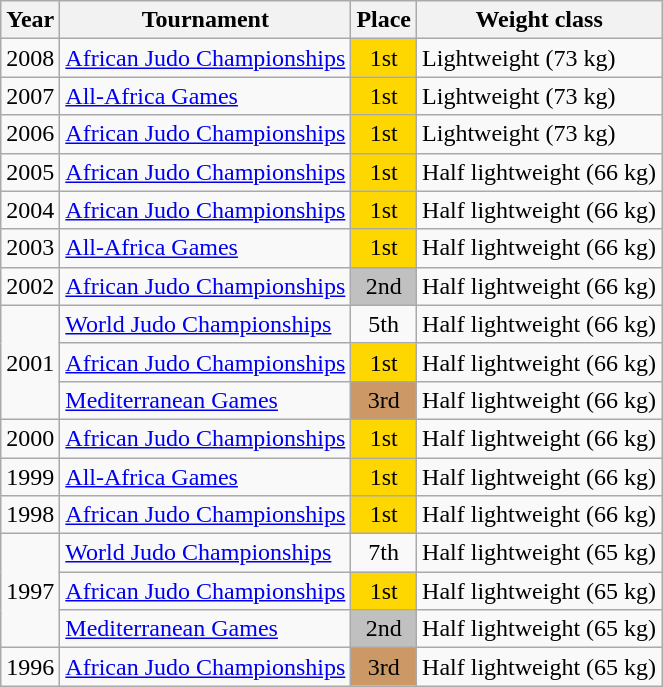<table class=wikitable>
<tr>
<th>Year</th>
<th>Tournament</th>
<th>Place</th>
<th>Weight class</th>
</tr>
<tr>
<td>2008</td>
<td><a href='#'>African Judo Championships</a></td>
<td bgcolor="gold" align="center">1st</td>
<td>Lightweight (73 kg)</td>
</tr>
<tr>
<td>2007</td>
<td><a href='#'>All-Africa Games</a></td>
<td bgcolor="gold" align="center">1st</td>
<td>Lightweight (73 kg)</td>
</tr>
<tr>
<td>2006</td>
<td><a href='#'>African Judo Championships</a></td>
<td bgcolor="gold" align="center">1st</td>
<td>Lightweight (73 kg)</td>
</tr>
<tr>
<td>2005</td>
<td><a href='#'>African Judo Championships</a></td>
<td bgcolor="gold" align="center">1st</td>
<td>Half lightweight (66 kg)</td>
</tr>
<tr>
<td>2004</td>
<td><a href='#'>African Judo Championships</a></td>
<td bgcolor="gold" align="center">1st</td>
<td>Half lightweight (66 kg)</td>
</tr>
<tr>
<td>2003</td>
<td><a href='#'>All-Africa Games</a></td>
<td bgcolor="gold" align="center">1st</td>
<td>Half lightweight (66 kg)</td>
</tr>
<tr>
<td>2002</td>
<td><a href='#'>African Judo Championships</a></td>
<td bgcolor="silver" align="center">2nd</td>
<td>Half lightweight (66 kg)</td>
</tr>
<tr>
<td rowspan=3>2001</td>
<td><a href='#'>World Judo Championships</a></td>
<td align="center">5th</td>
<td>Half lightweight (66 kg)</td>
</tr>
<tr>
<td><a href='#'>African Judo Championships</a></td>
<td bgcolor="gold" align="center">1st</td>
<td>Half lightweight (66 kg)</td>
</tr>
<tr>
<td><a href='#'>Mediterranean Games</a></td>
<td bgcolor="cc9966" align="center">3rd</td>
<td>Half lightweight (66 kg)</td>
</tr>
<tr>
<td>2000</td>
<td><a href='#'>African Judo Championships</a></td>
<td bgcolor="gold" align="center">1st</td>
<td>Half lightweight (66 kg)</td>
</tr>
<tr>
<td>1999</td>
<td><a href='#'>All-Africa Games</a></td>
<td bgcolor="gold" align="center">1st</td>
<td>Half lightweight (66 kg)</td>
</tr>
<tr>
<td>1998</td>
<td><a href='#'>African Judo Championships</a></td>
<td bgcolor="gold" align="center">1st</td>
<td>Half lightweight (66 kg)</td>
</tr>
<tr>
<td rowspan=3>1997</td>
<td><a href='#'>World Judo Championships</a></td>
<td align="center">7th</td>
<td>Half lightweight (65 kg)</td>
</tr>
<tr>
<td><a href='#'>African Judo Championships</a></td>
<td bgcolor="gold" align="center">1st</td>
<td>Half lightweight (65 kg)</td>
</tr>
<tr>
<td><a href='#'>Mediterranean Games</a></td>
<td bgcolor="silver" align="center">2nd</td>
<td>Half lightweight (65 kg)</td>
</tr>
<tr>
<td>1996</td>
<td><a href='#'>African Judo Championships</a></td>
<td bgcolor="cc9966" align="center">3rd</td>
<td>Half lightweight (65 kg)</td>
</tr>
</table>
